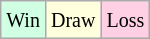<table class="wikitable">
<tr>
<td style="background-color: #d0ffe3;"><small>Win</small></td>
<td style="background-color: #ffffdd;"><small>Draw</small></td>
<td style="background-color: #ffd0e3;"><small>Loss</small></td>
</tr>
</table>
